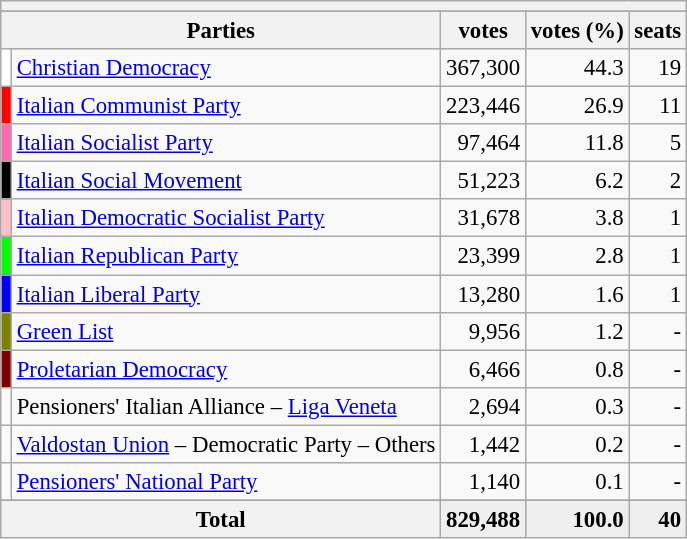<table class="wikitable" style="font-size:95%">
<tr>
<th colspan=5></th>
</tr>
<tr>
</tr>
<tr bgcolor="EFEFEF">
<th colspan=2>Parties</th>
<th>votes</th>
<th>votes (%)</th>
<th>seats</th>
</tr>
<tr>
<td bgcolor=White></td>
<td><a href='#'>Christian Democracy</a></td>
<td align=right>367,300</td>
<td align=right>44.3</td>
<td align=right>19</td>
</tr>
<tr>
<td bgcolor=Red></td>
<td><a href='#'>Italian Communist Party</a></td>
<td align=right>223,446</td>
<td align=right>26.9</td>
<td align=right>11</td>
</tr>
<tr>
<td bgcolor=Hotpink></td>
<td><a href='#'>Italian Socialist Party</a></td>
<td align=right>97,464</td>
<td align=right>11.8</td>
<td align=right>5</td>
</tr>
<tr>
<td bgcolor=Black></td>
<td><a href='#'>Italian Social Movement</a></td>
<td align=right>51,223</td>
<td align=right>6.2</td>
<td align=right>2</td>
</tr>
<tr>
<td bgcolor=Pink></td>
<td><a href='#'>Italian Democratic Socialist Party</a></td>
<td align=right>31,678</td>
<td align=right>3.8</td>
<td align=right>1</td>
</tr>
<tr>
<td bgcolor=Lime></td>
<td><a href='#'>Italian Republican Party</a></td>
<td align=right>23,399</td>
<td align=right>2.8</td>
<td align=right>1</td>
</tr>
<tr>
<td bgcolor=Blue></td>
<td><a href='#'>Italian Liberal Party</a></td>
<td align=right>13,280</td>
<td align=right>1.6</td>
<td align=right>1</td>
</tr>
<tr>
<td bgcolor=Olive></td>
<td><a href='#'>Green List</a></td>
<td align=right>9,956</td>
<td align=right>1.2</td>
<td align=right>-</td>
</tr>
<tr>
<td bgcolor=Maroon></td>
<td><a href='#'>Proletarian Democracy</a></td>
<td align=right>6,466</td>
<td align=right>0.8</td>
<td align=right>-</td>
</tr>
<tr>
<td bgcolor=></td>
<td>Pensioners' Italian Alliance – <a href='#'>Liga Veneta</a></td>
<td align=right>2,694</td>
<td align=right>0.3</td>
<td align=right>-</td>
</tr>
<tr>
<td bgcolor=></td>
<td><a href='#'>Valdostan Union</a> – Democratic Party – Others</td>
<td align=right>1,442</td>
<td align=right>0.2</td>
<td align=right>-</td>
</tr>
<tr>
<td bgcolor=></td>
<td><a href='#'>Pensioners' National Party</a></td>
<td align=right>1,140</td>
<td align=right>0.1</td>
<td align=right>-</td>
</tr>
<tr>
</tr>
<tr bgcolor="EFEFEF">
<th colspan=2><strong>Total</strong></th>
<td align=right><strong>829,488</strong></td>
<td align=right><strong>100.0</strong></td>
<td align=right><strong>40</strong></td>
</tr>
</table>
